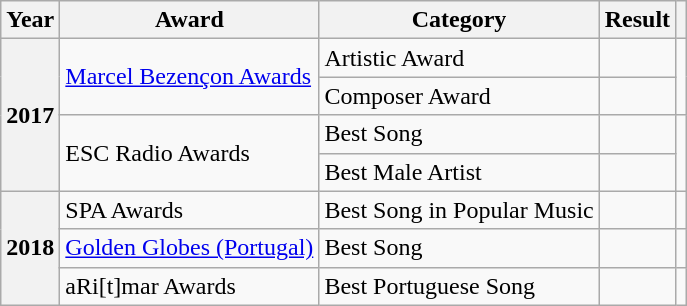<table class="wikitable plainrowheaders sortable">
<tr>
<th>Year</th>
<th>Award</th>
<th>Category</th>
<th>Result</th>
<th></th>
</tr>
<tr>
<th scope="row" rowspan="4">2017</th>
<td rowspan="2"><a href='#'>Marcel Bezençon Awards</a></td>
<td>Artistic Award</td>
<td></td>
<td rowspan="2"></td>
</tr>
<tr>
<td>Composer Award</td>
<td></td>
</tr>
<tr>
<td rowspan="2">ESC Radio Awards</td>
<td>Best Song</td>
<td></td>
<td rowspan="2"></td>
</tr>
<tr>
<td>Best Male Artist</td>
<td></td>
</tr>
<tr>
<th scope="row" rowspan="3">2018</th>
<td rowspan="1">SPA Awards</td>
<td>Best Song in Popular Music</td>
<td></td>
<td></td>
</tr>
<tr>
<td rowspan="1"><a href='#'>Golden Globes (Portugal)</a></td>
<td>Best Song</td>
<td></td>
<td></td>
</tr>
<tr>
<td rowspan="1">aRi[t]mar Awards</td>
<td>Best Portuguese Song</td>
<td></td>
<td></td>
</tr>
</table>
